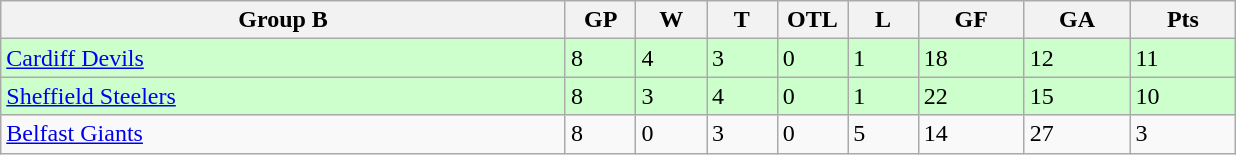<table class="wikitable">
<tr>
<th width="40%">Group B</th>
<th width="5%">GP</th>
<th width="5%">W</th>
<th width="5%">T</th>
<th width="5%">OTL</th>
<th width="5%">L</th>
<th width="7.5%">GF</th>
<th width="7.5%">GA</th>
<th width="7.5%">Pts</th>
</tr>
<tr bgcolor="#CCFFCC">
<td><a href='#'>Cardiff Devils</a></td>
<td>8</td>
<td>4</td>
<td>3</td>
<td>0</td>
<td>1</td>
<td>18</td>
<td>12</td>
<td>11</td>
</tr>
<tr bgcolor="#CCFFCC">
<td><a href='#'>Sheffield Steelers</a></td>
<td>8</td>
<td>3</td>
<td>4</td>
<td>0</td>
<td>1</td>
<td>22</td>
<td>15</td>
<td>10</td>
</tr>
<tr>
<td><a href='#'>Belfast Giants</a></td>
<td>8</td>
<td>0</td>
<td>3</td>
<td>0</td>
<td>5</td>
<td>14</td>
<td>27</td>
<td>3</td>
</tr>
</table>
